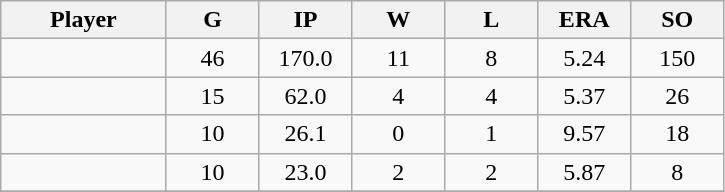<table class="wikitable sortable">
<tr>
<th bgcolor="#DDDDFF" width="16%">Player</th>
<th bgcolor="#DDDDFF" width="9%">G</th>
<th bgcolor="#DDDDFF" width="9%">IP</th>
<th bgcolor="#DDDDFF" width="9%">W</th>
<th bgcolor="#DDDDFF" width="9%">L</th>
<th bgcolor="#DDDDFF" width="9%">ERA</th>
<th bgcolor="#DDDDFF" width="9%">SO</th>
</tr>
<tr align="center">
<td></td>
<td>46</td>
<td>170.0</td>
<td>11</td>
<td>8</td>
<td>5.24</td>
<td>150</td>
</tr>
<tr align="center">
<td></td>
<td>15</td>
<td>62.0</td>
<td>4</td>
<td>4</td>
<td>5.37</td>
<td>26</td>
</tr>
<tr align="center">
<td></td>
<td>10</td>
<td>26.1</td>
<td>0</td>
<td>1</td>
<td>9.57</td>
<td>18</td>
</tr>
<tr align="center">
<td></td>
<td>10</td>
<td>23.0</td>
<td>2</td>
<td>2</td>
<td>5.87</td>
<td>8</td>
</tr>
<tr align="center">
</tr>
</table>
